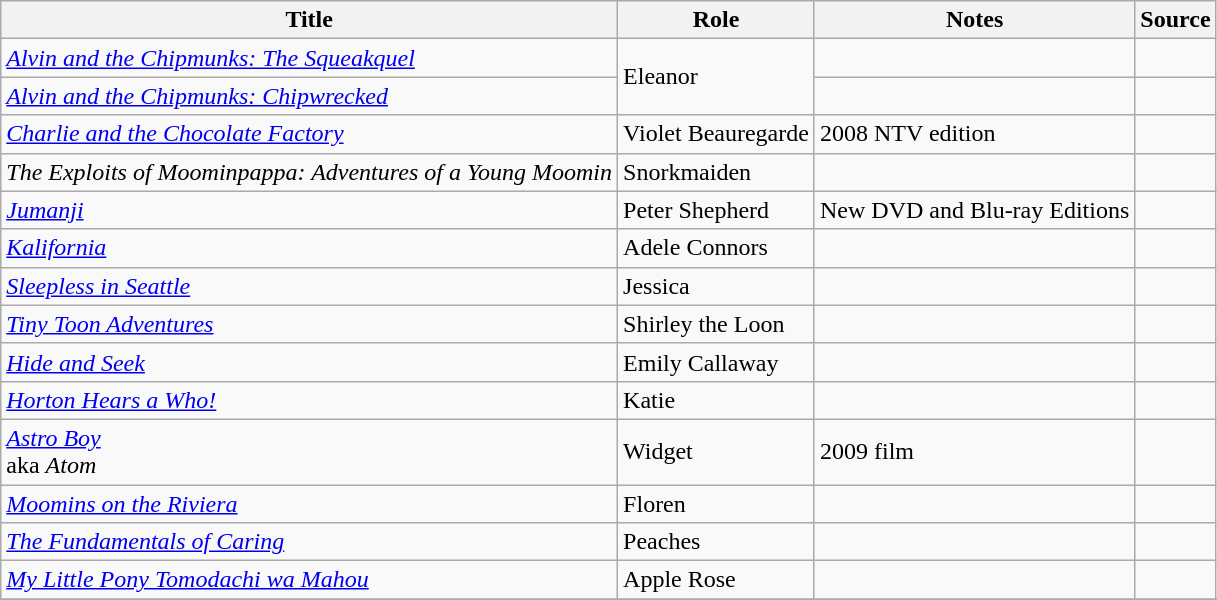<table class="wikitable sortable plainrowheaders">
<tr>
<th>Title</th>
<th>Role</th>
<th class="unsortable">Notes</th>
<th class="unsortable">Source</th>
</tr>
<tr>
<td><em><a href='#'>Alvin and the Chipmunks: The Squeakquel</a></em></td>
<td rowspan="2">Eleanor</td>
<td></td>
<td></td>
</tr>
<tr>
<td><em><a href='#'>Alvin and the Chipmunks: Chipwrecked</a></em></td>
<td></td>
<td></td>
</tr>
<tr>
<td><em><a href='#'>Charlie and the Chocolate Factory</a></em></td>
<td>Violet Beauregarde</td>
<td>2008 NTV edition</td>
<td></td>
</tr>
<tr>
<td><em>The Exploits of Moominpappa: Adventures of a Young Moomin</em></td>
<td>Snorkmaiden</td>
<td></td>
<td></td>
</tr>
<tr>
<td><em><a href='#'>Jumanji</a></em></td>
<td>Peter Shepherd</td>
<td>New DVD and Blu-ray Editions</td>
<td></td>
</tr>
<tr>
<td><em><a href='#'>Kalifornia</a></em></td>
<td>Adele Connors</td>
<td></td>
<td></td>
</tr>
<tr>
<td><em><a href='#'>Sleepless in Seattle</a></em></td>
<td>Jessica</td>
<td></td>
<td></td>
</tr>
<tr>
<td><em><a href='#'>Tiny Toon Adventures</a></em></td>
<td>Shirley the Loon</td>
<td></td>
<td></td>
</tr>
<tr>
<td><em><a href='#'>Hide and Seek</a></em></td>
<td>Emily Callaway</td>
<td></td>
<td></td>
</tr>
<tr>
<td><em><a href='#'>Horton Hears a Who!</a></em></td>
<td>Katie</td>
<td></td>
<td></td>
</tr>
<tr>
<td><em><a href='#'>Astro Boy</a></em><br>aka <em>Atom</em></td>
<td>Widget</td>
<td>2009 film</td>
<td></td>
</tr>
<tr>
<td><em><a href='#'>Moomins on the Riviera</a></em></td>
<td>Floren</td>
<td></td>
<td></td>
</tr>
<tr>
<td><em><a href='#'>The Fundamentals of Caring</a></em></td>
<td>Peaches</td>
<td></td>
<td></td>
</tr>
<tr>
<td><em><a href='#'>My Little Pony Tomodachi wa Mahou</a></em></td>
<td>Apple Rose</td>
<td></td>
<td></td>
</tr>
<tr>
</tr>
</table>
